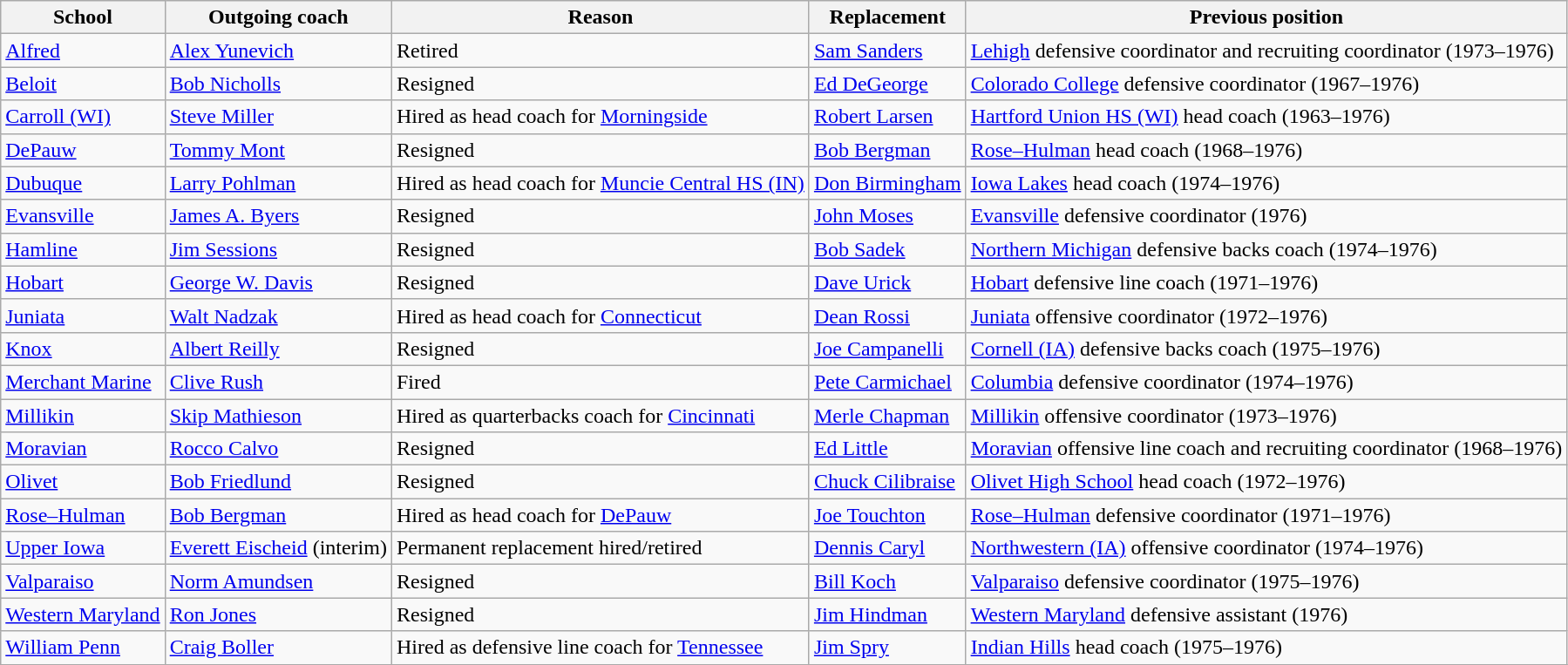<table class="wikitable sortable">
<tr>
<th>School</th>
<th>Outgoing coach</th>
<th>Reason</th>
<th>Replacement</th>
<th>Previous position</th>
</tr>
<tr>
<td><a href='#'>Alfred</a></td>
<td><a href='#'>Alex Yunevich</a></td>
<td>Retired</td>
<td><a href='#'>Sam Sanders</a></td>
<td><a href='#'>Lehigh</a> defensive coordinator and recruiting coordinator (1973–1976)</td>
</tr>
<tr>
<td><a href='#'>Beloit</a></td>
<td><a href='#'>Bob Nicholls</a></td>
<td>Resigned</td>
<td><a href='#'>Ed DeGeorge</a></td>
<td><a href='#'>Colorado College</a> defensive coordinator (1967–1976)</td>
</tr>
<tr>
<td><a href='#'>Carroll (WI)</a></td>
<td><a href='#'>Steve Miller</a></td>
<td>Hired as head coach for <a href='#'>Morningside</a></td>
<td><a href='#'>Robert Larsen</a></td>
<td><a href='#'>Hartford Union HS (WI)</a> head coach (1963–1976)</td>
</tr>
<tr>
<td><a href='#'>DePauw</a></td>
<td><a href='#'>Tommy Mont</a></td>
<td>Resigned</td>
<td><a href='#'>Bob Bergman</a></td>
<td><a href='#'>Rose–Hulman</a> head coach (1968–1976)</td>
</tr>
<tr>
<td><a href='#'>Dubuque</a></td>
<td><a href='#'>Larry Pohlman</a></td>
<td>Hired as head coach for <a href='#'>Muncie Central HS (IN)</a></td>
<td><a href='#'>Don Birmingham</a></td>
<td><a href='#'>Iowa Lakes</a> head coach (1974–1976)</td>
</tr>
<tr>
<td><a href='#'>Evansville</a></td>
<td><a href='#'>James A. Byers</a></td>
<td>Resigned</td>
<td><a href='#'>John Moses</a></td>
<td><a href='#'>Evansville</a> defensive coordinator (1976)</td>
</tr>
<tr>
<td><a href='#'>Hamline</a></td>
<td><a href='#'>Jim Sessions</a></td>
<td>Resigned</td>
<td><a href='#'>Bob Sadek</a></td>
<td><a href='#'>Northern Michigan</a> defensive backs coach (1974–1976)</td>
</tr>
<tr>
<td><a href='#'>Hobart</a></td>
<td><a href='#'>George W. Davis</a></td>
<td>Resigned</td>
<td><a href='#'>Dave Urick</a></td>
<td><a href='#'>Hobart</a> defensive line coach (1971–1976)</td>
</tr>
<tr>
<td><a href='#'>Juniata</a></td>
<td><a href='#'>Walt Nadzak</a></td>
<td>Hired as head coach for <a href='#'>Connecticut</a></td>
<td><a href='#'>Dean Rossi</a></td>
<td><a href='#'>Juniata</a> offensive coordinator (1972–1976)</td>
</tr>
<tr>
<td><a href='#'>Knox</a></td>
<td><a href='#'>Albert Reilly</a></td>
<td>Resigned</td>
<td><a href='#'>Joe Campanelli</a></td>
<td><a href='#'>Cornell (IA)</a> defensive backs coach (1975–1976)</td>
</tr>
<tr>
<td><a href='#'>Merchant Marine</a></td>
<td><a href='#'>Clive Rush</a></td>
<td>Fired</td>
<td><a href='#'>Pete Carmichael</a></td>
<td><a href='#'>Columbia</a> defensive coordinator (1974–1976)</td>
</tr>
<tr>
<td><a href='#'>Millikin</a></td>
<td><a href='#'>Skip Mathieson</a></td>
<td>Hired as quarterbacks coach for <a href='#'>Cincinnati</a></td>
<td><a href='#'>Merle Chapman</a></td>
<td><a href='#'>Millikin</a> offensive coordinator (1973–1976)</td>
</tr>
<tr>
<td><a href='#'>Moravian</a></td>
<td><a href='#'>Rocco Calvo</a></td>
<td>Resigned</td>
<td><a href='#'>Ed Little</a></td>
<td><a href='#'>Moravian</a> offensive line coach and recruiting coordinator (1968–1976)</td>
</tr>
<tr>
<td><a href='#'>Olivet</a></td>
<td><a href='#'>Bob Friedlund</a></td>
<td>Resigned</td>
<td><a href='#'>Chuck Cilibraise</a></td>
<td><a href='#'>Olivet High School</a> head coach (1972–1976)</td>
</tr>
<tr>
<td><a href='#'>Rose–Hulman</a></td>
<td><a href='#'>Bob Bergman</a></td>
<td>Hired as head coach for <a href='#'>DePauw</a></td>
<td><a href='#'>Joe Touchton</a></td>
<td><a href='#'>Rose–Hulman</a> defensive coordinator (1971–1976)</td>
</tr>
<tr>
<td><a href='#'>Upper Iowa</a></td>
<td><a href='#'>Everett Eischeid</a> (interim)</td>
<td>Permanent replacement hired/retired</td>
<td><a href='#'>Dennis Caryl</a></td>
<td><a href='#'>Northwestern (IA)</a> offensive coordinator (1974–1976)</td>
</tr>
<tr>
<td><a href='#'>Valparaiso</a></td>
<td><a href='#'>Norm Amundsen</a></td>
<td>Resigned</td>
<td><a href='#'>Bill Koch</a></td>
<td><a href='#'>Valparaiso</a> defensive coordinator (1975–1976)</td>
</tr>
<tr>
<td><a href='#'>Western Maryland</a></td>
<td><a href='#'>Ron Jones</a></td>
<td>Resigned</td>
<td><a href='#'>Jim Hindman</a></td>
<td><a href='#'>Western Maryland</a> defensive assistant (1976)</td>
</tr>
<tr>
<td><a href='#'>William Penn</a></td>
<td><a href='#'>Craig Boller</a></td>
<td>Hired as defensive line coach for <a href='#'>Tennessee</a></td>
<td><a href='#'>Jim Spry</a></td>
<td><a href='#'>Indian Hills</a> head coach (1975–1976)</td>
</tr>
<tr>
</tr>
</table>
